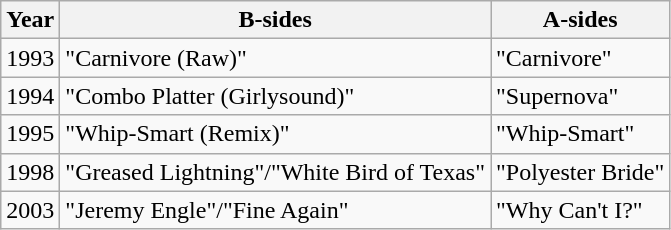<table class="wikitable">
<tr>
<th style="text-align:center;">Year</th>
<th style="text-align:center;">B-sides</th>
<th style="text-align:center;">A-sides</th>
</tr>
<tr>
<td>1993</td>
<td>"Carnivore (Raw)"</td>
<td>"Carnivore"</td>
</tr>
<tr>
<td>1994</td>
<td>"Combo Platter (Girlysound)"</td>
<td>"Supernova"</td>
</tr>
<tr>
<td>1995</td>
<td>"Whip-Smart (Remix)"</td>
<td>"Whip-Smart"</td>
</tr>
<tr>
<td>1998</td>
<td>"Greased Lightning"/"White Bird of Texas"</td>
<td>"Polyester Bride"</td>
</tr>
<tr>
<td>2003</td>
<td>"Jeremy Engle"/"Fine Again"</td>
<td>"Why Can't I?"</td>
</tr>
</table>
